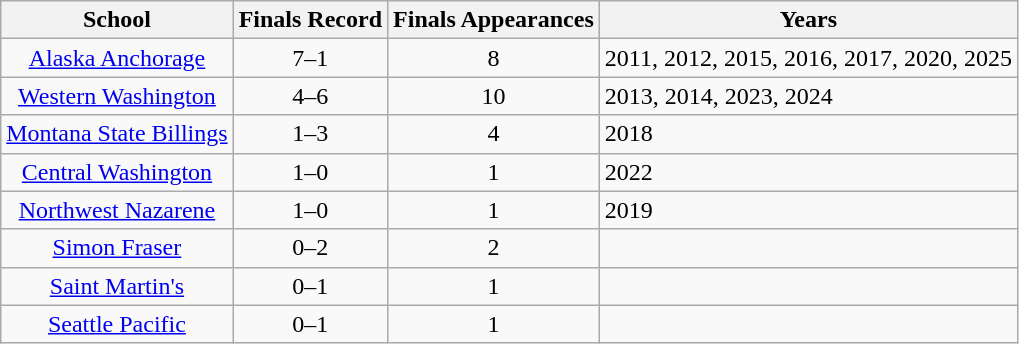<table class="wikitable sortable" style="text-align:center;">
<tr>
<th>School</th>
<th>Finals Record</th>
<th>Finals Appearances</th>
<th class=unsortable>Years</th>
</tr>
<tr>
<td><a href='#'>Alaska Anchorage</a></td>
<td>7–1</td>
<td>8</td>
<td align=left>2011, 2012, 2015, 2016, 2017, 2020, 2025</td>
</tr>
<tr>
<td><a href='#'>Western Washington</a></td>
<td>4–6</td>
<td>10</td>
<td align=left>2013, 2014, 2023, 2024</td>
</tr>
<tr>
<td><a href='#'>Montana State Billings</a></td>
<td>1–3</td>
<td>4</td>
<td align=left>2018</td>
</tr>
<tr>
<td><a href='#'>Central Washington</a></td>
<td>1–0</td>
<td>1</td>
<td align=left>2022</td>
</tr>
<tr>
<td><a href='#'>Northwest Nazarene</a></td>
<td>1–0</td>
<td>1</td>
<td align=left>2019</td>
</tr>
<tr>
<td><a href='#'>Simon Fraser</a></td>
<td>0–2</td>
<td>2</td>
<td align=left></td>
</tr>
<tr>
<td><a href='#'>Saint Martin's</a></td>
<td>0–1</td>
<td>1</td>
<td align=left></td>
</tr>
<tr>
<td><a href='#'>Seattle Pacific</a></td>
<td>0–1</td>
<td>1</td>
<td align=left></td>
</tr>
</table>
